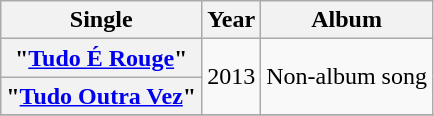<table class="wikitable plainrowheaders" style=text-align:center;>
<tr>
<th>Single</th>
<th>Year</th>
<th>Album</th>
</tr>
<tr>
<th scope="row">"<a href='#'>Tudo É Rouge</a>"</th>
<td rowspan="2">2013</td>
<td rowspan="2">Non-album song</td>
</tr>
<tr>
<th scope="row">"<a href='#'>Tudo Outra Vez</a>"</th>
</tr>
<tr>
</tr>
</table>
